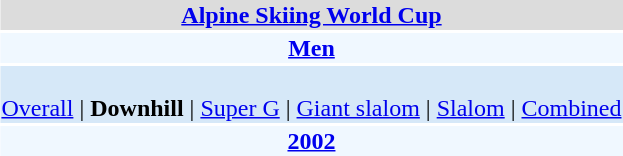<table align="right" class="toccolours" style="margin: 0 0 1em 1em;">
<tr>
<td colspan="2" align=center bgcolor=Gainsboro><strong><a href='#'>Alpine Skiing World Cup</a></strong></td>
</tr>
<tr>
<td colspan="2" align=center bgcolor=AliceBlue><strong><a href='#'>Men</a></strong></td>
</tr>
<tr>
<td colspan="2" align=center bgcolor=D6E8F8><br><a href='#'>Overall</a> | 
<strong>Downhill</strong> | 
<a href='#'>Super G</a> | 
<a href='#'>Giant slalom</a> | 
<a href='#'>Slalom</a> | 
<a href='#'>Combined</a></td>
</tr>
<tr>
<td colspan="2" align=center bgcolor=AliceBlue><strong><a href='#'>2002</a></strong></td>
</tr>
</table>
